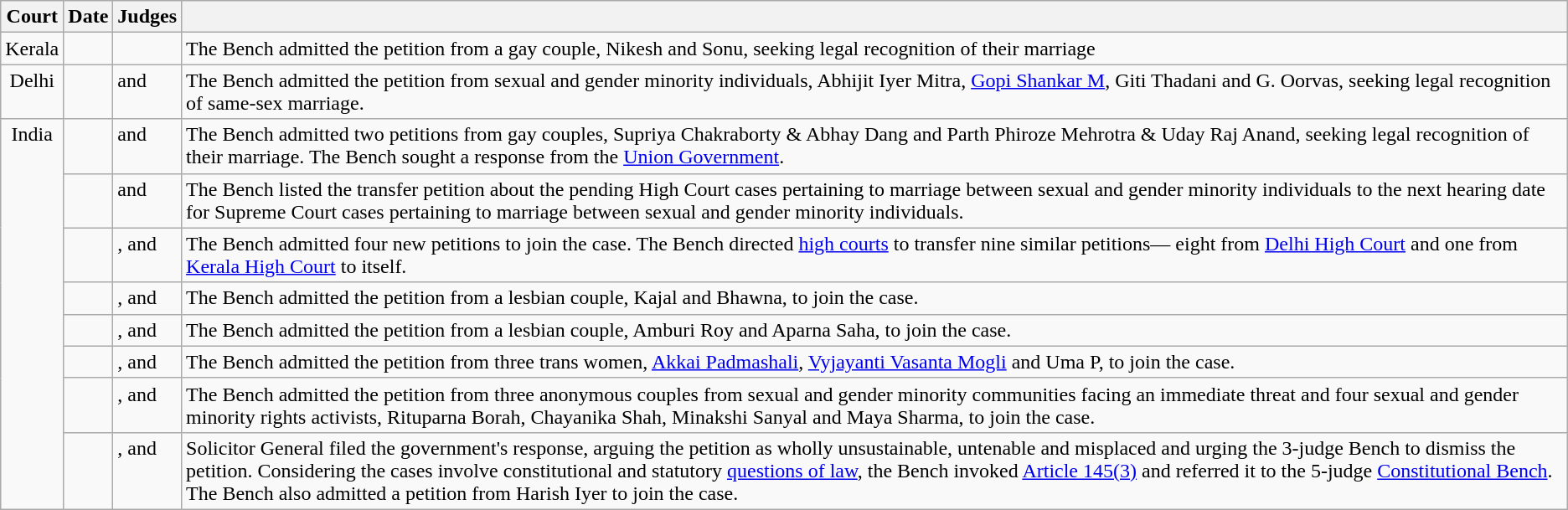<table class="wikitable">
<tr>
<th>Court</th>
<th>Date</th>
<th>Judges</th>
<th></th>
</tr>
<tr style="vertical-align: top;">
<td style="text-align: center;"> Kerala</td>
<td></td>
<td></td>
<td>The Bench admitted the petition from a gay couple, Nikesh and Sonu, seeking legal recognition of their marriage</td>
</tr>
<tr style="vertical-align: top;">
<td style="text-align: center;"> Delhi</td>
<td></td>
<td> and </td>
<td>The Bench admitted the petition from sexual and gender minority individuals, Abhijit Iyer Mitra, <a href='#'>Gopi Shankar M</a>, Giti Thadani and G. Oorvas, seeking legal recognition of same-sex marriage.</td>
</tr>
<tr style="vertical-align: top;">
<td rowspan="8" style="text-align: center;"> India</td>
<td></td>
<td> and </td>
<td>The Bench admitted two petitions from gay couples, Supriya Chakraborty & Abhay Dang and Parth Phiroze Mehrotra & Uday Raj Anand, seeking legal recognition of their marriage. The Bench sought a response from the <a href='#'>Union Government</a>.</td>
</tr>
<tr style="vertical-align: top;">
<td></td>
<td> and </td>
<td>The Bench listed the transfer petition about the pending High Court cases pertaining to marriage between sexual and gender minority individuals to the next hearing date for Supreme Court cases pertaining to marriage between sexual and gender minority individuals.</td>
</tr>
<tr style="vertical-align: top;">
<td></td>
<td>,  and </td>
<td>The Bench admitted four new petitions to join the case.  The Bench directed <a href='#'>high courts</a> to transfer nine similar petitions— eight from <a href='#'>Delhi High Court</a> and one from <a href='#'>Kerala High Court</a> to itself.</td>
</tr>
<tr style="vertical-align: top;">
<td></td>
<td>,  and </td>
<td>The Bench admitted the petition from a lesbian couple, Kajal and Bhawna, to join the case.</td>
</tr>
<tr style="vertical-align: top;">
<td></td>
<td>,  and </td>
<td>The Bench admitted the petition from a lesbian couple, Amburi Roy and Aparna Saha, to join the case.</td>
</tr>
<tr style="vertical-align: top;">
<td></td>
<td>,  and </td>
<td>The Bench admitted the petition from three trans women, <a href='#'>Akkai Padmashali</a>, <a href='#'>Vyjayanti Vasanta Mogli</a> and Uma P, to join the case.</td>
</tr>
<tr style="vertical-align: top;">
<td></td>
<td>,  and </td>
<td>The Bench admitted the petition from three anonymous couples from sexual and gender minority communities facing an immediate threat and four sexual and gender minority rights activists, Rituparna Borah, Chayanika Shah, Minakshi Sanyal and Maya Sharma, to join the case.</td>
</tr>
<tr style="vertical-align: top;">
<td></td>
<td>,  and </td>
<td>Solicitor General filed the government's response, arguing the petition as wholly unsustainable, untenable and misplaced and urging the 3-judge Bench to dismiss the petition. Considering the cases involve constitutional and statutory <a href='#'>questions of law</a>, the Bench invoked <a href='#'>Article 145(3)</a> and referred it to the 5-judge <a href='#'>Constitutional Bench</a>. The Bench also admitted a petition from Harish Iyer to join the case.</td>
</tr>
</table>
